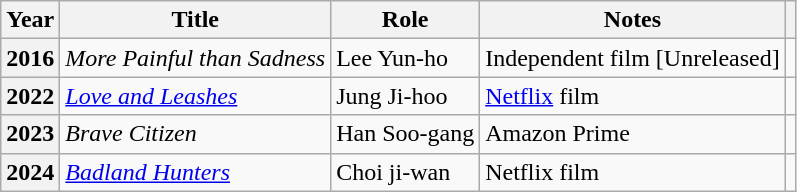<table class="wikitable plainrowheaders sortable">
<tr>
<th scope="col">Year</th>
<th scope="col">Title</th>
<th scope="col">Role</th>
<th scope="col">Notes</th>
<th scope="col" class="unsortable"></th>
</tr>
<tr>
<th scope="row">2016</th>
<td><em>More Painful than Sadness</em></td>
<td>Lee Yun-ho</td>
<td>Independent film [Unreleased]</td>
<td style="text-align:center"></td>
</tr>
<tr>
<th scope="row">2022</th>
<td><em><a href='#'>Love and Leashes</a></em></td>
<td>Jung Ji-hoo</td>
<td><a href='#'>Netflix</a> film</td>
<td style="text-align:center"></td>
</tr>
<tr>
<th scope="row">2023</th>
<td><em>Brave Citizen</em></td>
<td>Han Soo-gang</td>
<td>Amazon Prime</td>
<td style="text-align:center"></td>
</tr>
<tr>
<th scope="row">2024</th>
<td><em><a href='#'>Badland Hunters</a></em></td>
<td>Choi ji-wan</td>
<td>Netflix film</td>
<td style="text-align:center"></td>
</tr>
</table>
